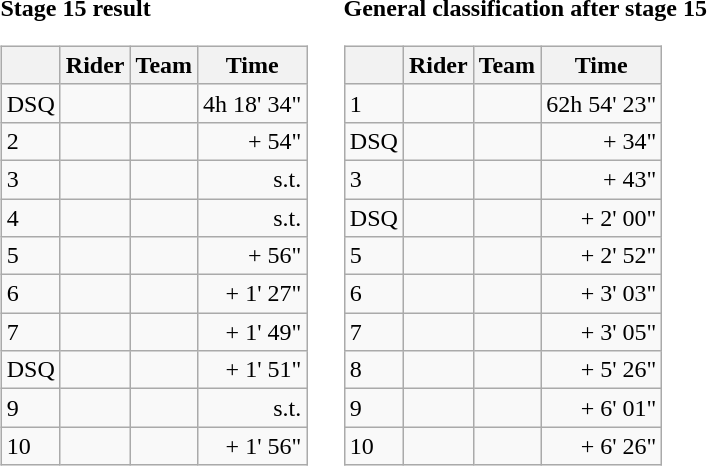<table>
<tr>
<td><strong>Stage 15 result</strong><br><table class="wikitable">
<tr>
<th></th>
<th>Rider</th>
<th>Team</th>
<th>Time</th>
</tr>
<tr>
<td>DSQ</td>
<td><del></del></td>
<td><del></del></td>
<td align="right">4h 18' 34"</td>
</tr>
<tr>
<td>2</td>
<td></td>
<td></td>
<td align="right">+ 54"</td>
</tr>
<tr>
<td>3</td>
<td></td>
<td></td>
<td align="right">s.t.</td>
</tr>
<tr>
<td>4</td>
<td></td>
<td></td>
<td align="right">s.t.</td>
</tr>
<tr>
<td>5</td>
<td></td>
<td></td>
<td align="right">+ 56"</td>
</tr>
<tr>
<td>6</td>
<td></td>
<td></td>
<td align="right">+ 1' 27"</td>
</tr>
<tr>
<td>7</td>
<td></td>
<td></td>
<td align="right">+ 1' 49"</td>
</tr>
<tr>
<td>DSQ</td>
<td><del></del></td>
<td><del></del></td>
<td align="right">+ 1' 51"</td>
</tr>
<tr>
<td>9</td>
<td></td>
<td></td>
<td align="right">s.t.</td>
</tr>
<tr>
<td>10</td>
<td></td>
<td></td>
<td align="right">+ 1' 56"</td>
</tr>
</table>
</td>
<td></td>
<td><strong>General classification after stage 15</strong><br><table class="wikitable">
<tr>
<th></th>
<th>Rider</th>
<th>Team</th>
<th>Time</th>
</tr>
<tr>
<td>1</td>
<td> </td>
<td></td>
<td align="right">62h 54' 23"</td>
</tr>
<tr>
<td>DSQ</td>
<td><del></del> </td>
<td><del></del></td>
<td align="right">+ 34"</td>
</tr>
<tr>
<td>3</td>
<td></td>
<td></td>
<td align="right">+ 43"</td>
</tr>
<tr>
<td>DSQ</td>
<td><del></del></td>
<td><del></del></td>
<td align="right">+ 2' 00"</td>
</tr>
<tr>
<td>5</td>
<td></td>
<td></td>
<td align="right">+ 2' 52"</td>
</tr>
<tr>
<td>6</td>
<td></td>
<td></td>
<td align="right">+ 3' 03"</td>
</tr>
<tr>
<td>7</td>
<td></td>
<td></td>
<td align="right">+ 3' 05"</td>
</tr>
<tr>
<td>8</td>
<td></td>
<td></td>
<td align="right">+ 5' 26"</td>
</tr>
<tr>
<td>9</td>
<td></td>
<td></td>
<td align="right">+ 6' 01"</td>
</tr>
<tr>
<td>10</td>
<td> </td>
<td></td>
<td align="right">+ 6' 26"</td>
</tr>
</table>
</td>
</tr>
</table>
